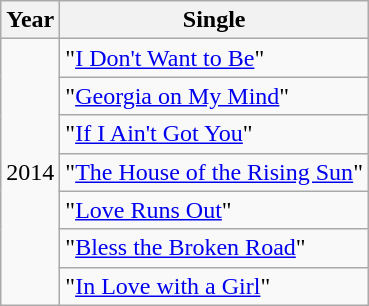<table class="wikitable" style="text-align:center;">
<tr>
<th rowspan="1">Year</th>
<th rowspan="1">Single</th>
</tr>
<tr>
<td rowspan="7">2014</td>
<td align="left">"<a href='#'>I Don't Want to Be</a>"</td>
</tr>
<tr>
<td align="left">"<a href='#'>Georgia on My Mind</a>"</td>
</tr>
<tr>
<td align="left">"<a href='#'>If I Ain't Got You</a>"</td>
</tr>
<tr>
<td align="left">"<a href='#'>The House of the Rising Sun</a>"</td>
</tr>
<tr>
<td align="left">"<a href='#'>Love Runs Out</a>"</td>
</tr>
<tr>
<td align="left">"<a href='#'>Bless the Broken Road</a>"</td>
</tr>
<tr>
<td align="left">"<a href='#'>In Love with a Girl</a>"</td>
</tr>
</table>
